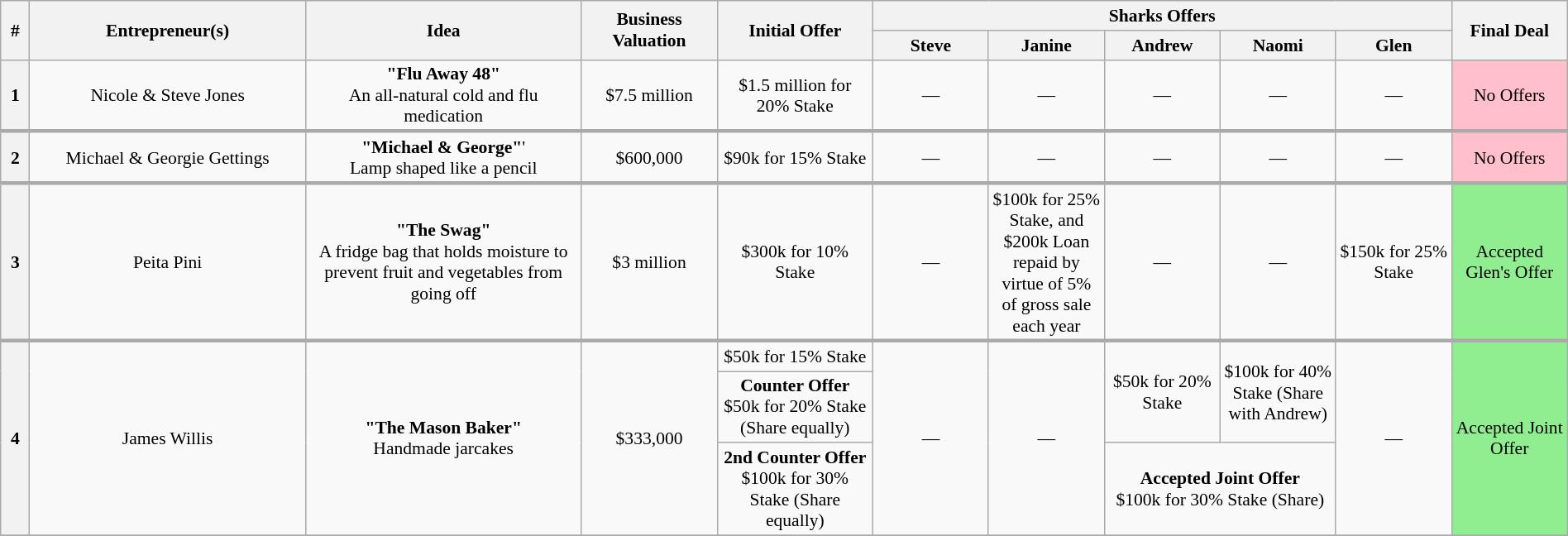<table class="wikitable plainrowheaders" style="font-size:90%; text-align:center; width: 100%; margin-left: auto; margin-right: auto;">
<tr>
<th scope="col" bgcolor="lightgrey" rowspan="2" width="15" align="center">#</th>
<th scope="col" bgcolor="lightgrey" rowspan="2" width="200" align="center">Entrepreneur(s)</th>
<th scope="col" bgcolor="lightgrey" rowspan="2" width="200" align="center">Idea</th>
<th scope="col" bgcolor="lightgrey" rowspan="2" width="95" align="center">Business Valuation</th>
<th scope="col" bgcolor="lightgrey" rowspan="2" width="110" align="center">Initial Offer</th>
<th scope="col" bgcolor="lightgrey" colspan="5">Sharks Offers</th>
<th scope="col" bgcolor="lightgrey" rowspan="2" width="80" align="center">Final Deal</th>
</tr>
<tr>
<th width="80" align="center"><strong>Steve</strong></th>
<th width="80" align="center"><strong>Janine</strong></th>
<th width="80" align="center"><strong>Andrew</strong></th>
<th width="80" align="center"><strong>Naomi</strong></th>
<th width="80" align="center"><strong>Glen</strong></th>
</tr>
<tr>
<th>1</th>
<td>Nicole & Steve Jones</td>
<td><strong>"Flu Away 48"</strong><br> An all-natural cold and flu medication</td>
<td>$7.5 million</td>
<td>$1.5 million for 20% Stake</td>
<td>—</td>
<td>—</td>
<td>—</td>
<td>—</td>
<td>—</td>
<td bgcolor="pink">No Offers</td>
</tr>
<tr>
</tr>
<tr style="border-top:3px solid #aaa;">
<th>2</th>
<td>Michael & Georgie Gettings</td>
<td><strong>"Michael & George"</strong>'<br> Lamp shaped like a pencil</td>
<td>$600,000</td>
<td>$90k for 15% Stake</td>
<td>—</td>
<td>—</td>
<td>—</td>
<td>—</td>
<td>—</td>
<td bgcolor="pink">No Offers</td>
</tr>
<tr>
</tr>
<tr style="border-top:3px solid #aaa;">
<th>3</th>
<td>Peita Pini</td>
<td><strong>"The Swag"</strong><br> A fridge bag that holds moisture to prevent fruit and vegetables from going off</td>
<td>$3 million</td>
<td>$300k for 10% Stake</td>
<td>—</td>
<td>$100k for 25% Stake, and $200k Loan repaid by virtue of 5% of gross sale each year</td>
<td>—</td>
<td>—</td>
<td>$150k for 25% Stake</td>
<td bgcolor="lightgreen">Accepted Glen's Offer</td>
</tr>
<tr>
</tr>
<tr style="border-top:3px solid #aaa;">
<th rowspan="3">4</th>
<td rowspan="3">James Willis</td>
<td rowspan="3"><strong>"The Mason Baker"</strong><br> Handmade jarcakes</td>
<td rowspan="3">$333,000</td>
<td>$50k for 15% Stake</td>
<td rowspan="3">—</td>
<td rowspan="3">—</td>
<td rowspan="2">$50k for 20% Stake</td>
<td rowspan="2">$100k for 40% Stake (Share with Andrew)</td>
<td rowspan="3">—</td>
<td rowspan="3" bgcolor="lightgreen">Accepted Joint Offer</td>
</tr>
<tr>
<td><strong>Counter Offer</strong><br>$50k for 20% Stake (Share equally)</td>
</tr>
<tr>
<td><strong>2nd Counter Offer</strong><br>$100k for 30% Stake (Share equally)</td>
<td colspan="2"><strong>Accepted Joint Offer</strong><br>$100k for 30% Stake (Share)</td>
</tr>
<tr>
</tr>
</table>
